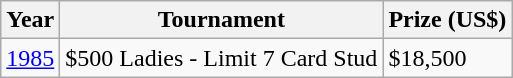<table class="wikitable">
<tr>
<th>Year</th>
<th>Tournament</th>
<th>Prize (US$)</th>
</tr>
<tr>
<td><a href='#'>1985</a></td>
<td>$500 Ladies - Limit 7 Card Stud</td>
<td>$18,500</td>
</tr>
</table>
